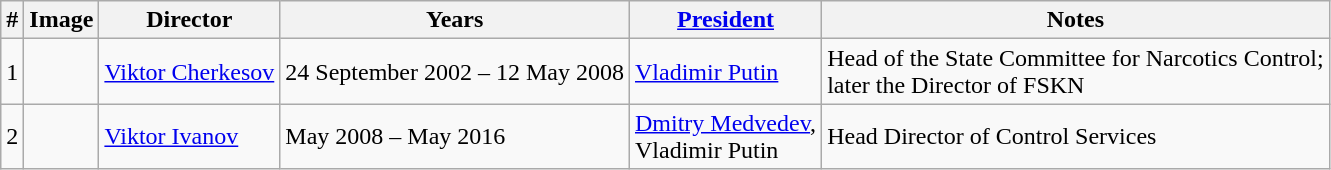<table class="wikitable">
<tr>
<th>#</th>
<th>Image</th>
<th>Director</th>
<th>Years</th>
<th><a href='#'>President</a></th>
<th>Notes</th>
</tr>
<tr>
<td>1</td>
<td></td>
<td><a href='#'>Viktor Cherkesov</a></td>
<td>24 September 2002 – 12 May 2008</td>
<td><a href='#'>Vladimir Putin</a></td>
<td>Head of the State Committee for Narcotics Control;<br>later the Director of FSKN</td>
</tr>
<tr>
<td>2</td>
<td></td>
<td><a href='#'>Viktor Ivanov</a></td>
<td>May 2008 – May 2016</td>
<td><a href='#'>Dmitry Medvedev</a>,<br>Vladimir Putin</td>
<td>Head Director of Control Services</td>
</tr>
</table>
